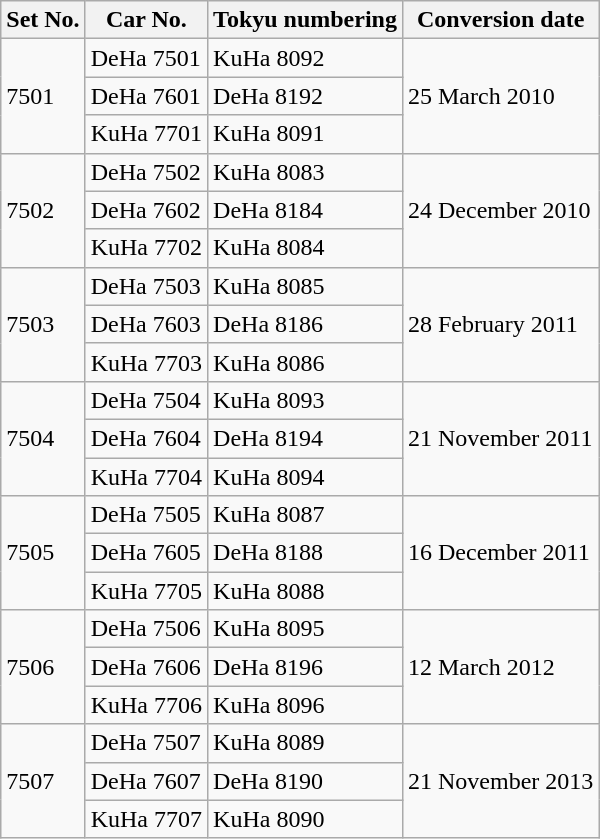<table class="wikitable">
<tr>
<th>Set No.</th>
<th>Car No.</th>
<th>Tokyu numbering</th>
<th>Conversion date</th>
</tr>
<tr>
<td rowspan=3>7501</td>
<td>DeHa 7501</td>
<td>KuHa 8092</td>
<td rowspan=3>25 March 2010</td>
</tr>
<tr>
<td>DeHa 7601</td>
<td>DeHa 8192</td>
</tr>
<tr>
<td>KuHa 7701</td>
<td>KuHa 8091</td>
</tr>
<tr>
<td rowspan=3>7502</td>
<td>DeHa 7502</td>
<td>KuHa 8083</td>
<td rowspan=3>24 December 2010</td>
</tr>
<tr>
<td>DeHa 7602</td>
<td>DeHa 8184</td>
</tr>
<tr>
<td>KuHa 7702</td>
<td>KuHa 8084</td>
</tr>
<tr>
<td rowspan=3>7503</td>
<td>DeHa 7503</td>
<td>KuHa 8085</td>
<td rowspan=3>28 February 2011</td>
</tr>
<tr>
<td>DeHa 7603</td>
<td>DeHa 8186</td>
</tr>
<tr>
<td>KuHa 7703</td>
<td>KuHa 8086</td>
</tr>
<tr>
<td rowspan=3>7504</td>
<td>DeHa 7504</td>
<td>KuHa 8093</td>
<td rowspan=3>21 November 2011</td>
</tr>
<tr>
<td>DeHa 7604</td>
<td>DeHa 8194</td>
</tr>
<tr>
<td>KuHa 7704</td>
<td>KuHa 8094</td>
</tr>
<tr>
<td rowspan=3>7505</td>
<td>DeHa 7505</td>
<td>KuHa 8087</td>
<td rowspan=3>16 December 2011</td>
</tr>
<tr>
<td>DeHa 7605</td>
<td>DeHa 8188</td>
</tr>
<tr>
<td>KuHa 7705</td>
<td>KuHa 8088</td>
</tr>
<tr>
<td rowspan=3>7506</td>
<td>DeHa 7506</td>
<td>KuHa 8095</td>
<td rowspan=3>12 March 2012</td>
</tr>
<tr>
<td>DeHa 7606</td>
<td>DeHa 8196</td>
</tr>
<tr>
<td>KuHa 7706</td>
<td>KuHa 8096</td>
</tr>
<tr>
<td rowspan=3>7507</td>
<td>DeHa 7507</td>
<td>KuHa 8089</td>
<td rowspan=3>21 November 2013</td>
</tr>
<tr>
<td>DeHa 7607</td>
<td>DeHa 8190</td>
</tr>
<tr>
<td>KuHa 7707</td>
<td>KuHa 8090</td>
</tr>
</table>
